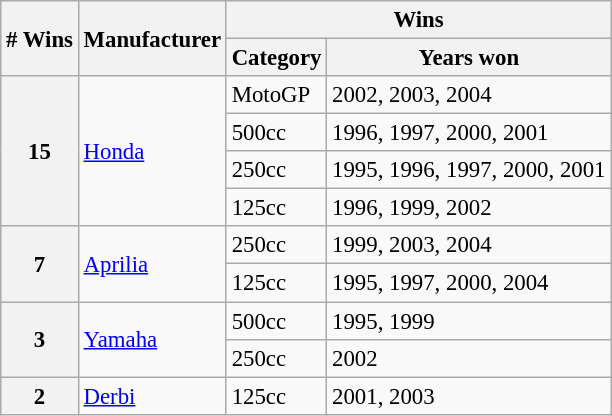<table class="wikitable" style="font-size: 95%;">
<tr>
<th rowspan=2># Wins</th>
<th rowspan=2>Manufacturer</th>
<th colspan=2>Wins</th>
</tr>
<tr>
<th>Category</th>
<th>Years won</th>
</tr>
<tr>
<th rowspan=4>15</th>
<td rowspan=4> <a href='#'>Honda</a></td>
<td>MotoGP</td>
<td>2002, 2003, 2004</td>
</tr>
<tr>
<td>500cc</td>
<td>1996, 1997, 2000, 2001</td>
</tr>
<tr>
<td>250cc</td>
<td>1995, 1996, 1997, 2000, 2001</td>
</tr>
<tr>
<td>125cc</td>
<td>1996, 1999, 2002</td>
</tr>
<tr>
<th rowspan=2>7</th>
<td rowspan=2> <a href='#'>Aprilia</a></td>
<td>250cc</td>
<td>1999, 2003, 2004</td>
</tr>
<tr>
<td>125cc</td>
<td>1995, 1997, 2000, 2004</td>
</tr>
<tr>
<th rowspan=2>3</th>
<td rowspan=2> <a href='#'>Yamaha</a></td>
<td>500cc</td>
<td>1995, 1999</td>
</tr>
<tr>
<td>250cc</td>
<td>2002</td>
</tr>
<tr>
<th>2</th>
<td> <a href='#'>Derbi</a></td>
<td>125cc</td>
<td>2001, 2003</td>
</tr>
</table>
